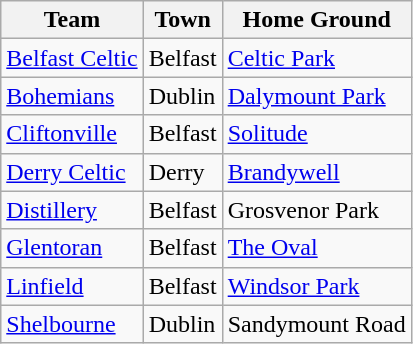<table class="wikitable sortable">
<tr>
<th>Team</th>
<th>Town</th>
<th>Home Ground</th>
</tr>
<tr>
<td><a href='#'>Belfast Celtic</a></td>
<td>Belfast</td>
<td><a href='#'>Celtic Park</a></td>
</tr>
<tr>
<td><a href='#'>Bohemians</a></td>
<td>Dublin</td>
<td><a href='#'>Dalymount Park</a></td>
</tr>
<tr>
<td><a href='#'>Cliftonville</a></td>
<td>Belfast</td>
<td><a href='#'>Solitude</a></td>
</tr>
<tr>
<td><a href='#'>Derry Celtic</a></td>
<td>Derry</td>
<td><a href='#'>Brandywell</a></td>
</tr>
<tr>
<td><a href='#'>Distillery</a></td>
<td>Belfast</td>
<td>Grosvenor Park</td>
</tr>
<tr>
<td><a href='#'>Glentoran</a></td>
<td>Belfast</td>
<td><a href='#'>The Oval</a></td>
</tr>
<tr>
<td><a href='#'>Linfield</a></td>
<td>Belfast</td>
<td><a href='#'>Windsor Park</a></td>
</tr>
<tr>
<td><a href='#'>Shelbourne</a></td>
<td>Dublin</td>
<td>Sandymount Road</td>
</tr>
</table>
